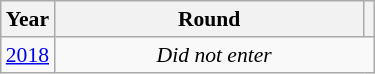<table class="wikitable" style="text-align: center; font-size:90%">
<tr>
<th>Year</th>
<th style="width:200px">Round</th>
<th></th>
</tr>
<tr>
<td><a href='#'>2018</a></td>
<td colspan="2"><em>Did not enter</em></td>
</tr>
</table>
